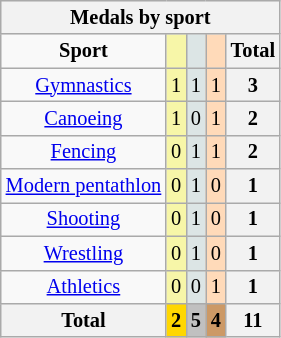<table class="wikitable" style="font-size:85%">
<tr style="background:#efefef;">
<th colspan=7><strong>Medals by sport</strong></th>
</tr>
<tr align=center>
<td><strong>Sport</strong></td>
<td bgcolor=f7f6a8></td>
<td bgcolor=dce5e5></td>
<td bgcolor=ffdab9></td>
<th>Total</th>
</tr>
<tr align=center>
<td><a href='#'>Gymnastics</a></td>
<td style="background:#F7F6A8;">1</td>
<td style="background:#DCE5E5;">1</td>
<td style="background:#FFDAB9;">1</td>
<th>3</th>
</tr>
<tr align=center>
<td><a href='#'>Canoeing</a></td>
<td style="background:#F7F6A8;">1</td>
<td style="background:#DCE5E5;">0</td>
<td style="background:#FFDAB9;">1</td>
<th>2</th>
</tr>
<tr align=center>
<td><a href='#'>Fencing</a></td>
<td style="background:#F7F6A8;">0</td>
<td style="background:#DCE5E5;">1</td>
<td style="background:#FFDAB9;">1</td>
<th>2</th>
</tr>
<tr align=center>
<td><a href='#'>Modern pentathlon</a></td>
<td style="background:#F7F6A8;">0</td>
<td style="background:#DCE5E5;">1</td>
<td style="background:#FFDAB9;">0</td>
<th>1</th>
</tr>
<tr align=center>
<td><a href='#'>Shooting</a></td>
<td style="background:#F7F6A8;">0</td>
<td style="background:#DCE5E5;">1</td>
<td style="background:#FFDAB9;">0</td>
<th>1</th>
</tr>
<tr align=center>
<td><a href='#'>Wrestling</a></td>
<td style="background:#F7F6A8;">0</td>
<td style="background:#DCE5E5;">1</td>
<td style="background:#FFDAB9;">0</td>
<th>1</th>
</tr>
<tr align=center>
<td><a href='#'>Athletics</a></td>
<td style="background:#F7F6A8;">0</td>
<td style="background:#DCE5E5;">0</td>
<td style="background:#FFDAB9;">1</td>
<th>1</th>
</tr>
<tr align=center>
<th>Total</th>
<th style="background:gold">2</th>
<th style="background:silver">5</th>
<th style="background:#c96">4</th>
<th>11</th>
</tr>
</table>
